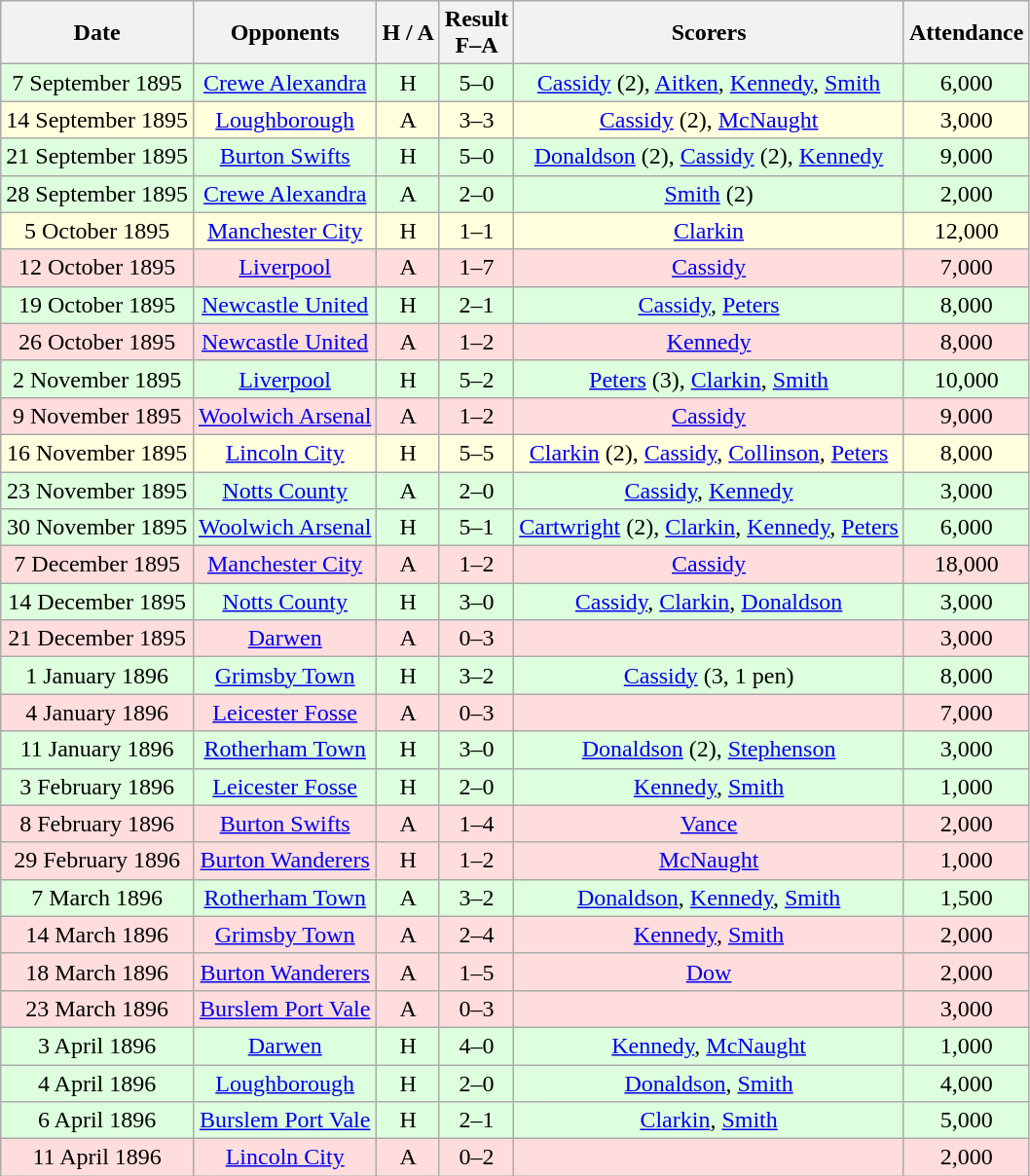<table class="wikitable" style="text-align:center">
<tr>
<th>Date</th>
<th>Opponents</th>
<th>H / A</th>
<th>Result<br>F–A</th>
<th>Scorers</th>
<th>Attendance</th>
</tr>
<tr bgcolor="#ddffdd">
<td>7 September 1895</td>
<td><a href='#'>Crewe Alexandra</a></td>
<td>H</td>
<td>5–0</td>
<td><a href='#'>Cassidy</a> (2), <a href='#'>Aitken</a>, <a href='#'>Kennedy</a>, <a href='#'>Smith</a></td>
<td>6,000</td>
</tr>
<tr bgcolor="#ffffdd">
<td>14 September 1895</td>
<td><a href='#'>Loughborough</a></td>
<td>A</td>
<td>3–3</td>
<td><a href='#'>Cassidy</a> (2), <a href='#'>McNaught</a></td>
<td>3,000</td>
</tr>
<tr bgcolor="#ddffdd">
<td>21 September 1895</td>
<td><a href='#'>Burton Swifts</a></td>
<td>H</td>
<td>5–0</td>
<td><a href='#'>Donaldson</a> (2), <a href='#'>Cassidy</a> (2), <a href='#'>Kennedy</a></td>
<td>9,000</td>
</tr>
<tr bgcolor="#ddffdd">
<td>28 September 1895</td>
<td><a href='#'>Crewe Alexandra</a></td>
<td>A</td>
<td>2–0</td>
<td><a href='#'>Smith</a> (2)</td>
<td>2,000</td>
</tr>
<tr bgcolor="#ffffdd">
<td>5 October 1895</td>
<td><a href='#'>Manchester City</a></td>
<td>H</td>
<td>1–1</td>
<td><a href='#'>Clarkin</a></td>
<td>12,000</td>
</tr>
<tr bgcolor="#ffdddd">
<td>12 October 1895</td>
<td><a href='#'>Liverpool</a></td>
<td>A</td>
<td>1–7</td>
<td><a href='#'>Cassidy</a></td>
<td>7,000</td>
</tr>
<tr bgcolor="#ddffdd">
<td>19 October 1895</td>
<td><a href='#'>Newcastle United</a></td>
<td>H</td>
<td>2–1</td>
<td><a href='#'>Cassidy</a>, <a href='#'>Peters</a></td>
<td>8,000</td>
</tr>
<tr bgcolor="#ffdddd">
<td>26 October 1895</td>
<td><a href='#'>Newcastle United</a></td>
<td>A</td>
<td>1–2</td>
<td><a href='#'>Kennedy</a></td>
<td>8,000</td>
</tr>
<tr bgcolor="#ddffdd">
<td>2 November 1895</td>
<td><a href='#'>Liverpool</a></td>
<td>H</td>
<td>5–2</td>
<td><a href='#'>Peters</a> (3), <a href='#'>Clarkin</a>, <a href='#'>Smith</a></td>
<td>10,000</td>
</tr>
<tr bgcolor="#ffdddd">
<td>9 November 1895</td>
<td><a href='#'>Woolwich Arsenal</a></td>
<td>A</td>
<td>1–2</td>
<td><a href='#'>Cassidy</a></td>
<td>9,000</td>
</tr>
<tr bgcolor="#ffffdd">
<td>16 November 1895</td>
<td><a href='#'>Lincoln City</a></td>
<td>H</td>
<td>5–5</td>
<td><a href='#'>Clarkin</a> (2), <a href='#'>Cassidy</a>, <a href='#'>Collinson</a>, <a href='#'>Peters</a></td>
<td>8,000</td>
</tr>
<tr bgcolor="#ddffdd">
<td>23 November 1895</td>
<td><a href='#'>Notts County</a></td>
<td>A</td>
<td>2–0</td>
<td><a href='#'>Cassidy</a>, <a href='#'>Kennedy</a></td>
<td>3,000</td>
</tr>
<tr bgcolor="#ddffdd">
<td>30 November 1895</td>
<td><a href='#'>Woolwich Arsenal</a></td>
<td>H</td>
<td>5–1</td>
<td><a href='#'>Cartwright</a> (2), <a href='#'>Clarkin</a>, <a href='#'>Kennedy</a>, <a href='#'>Peters</a></td>
<td>6,000</td>
</tr>
<tr bgcolor="#ffdddd">
<td>7 December 1895</td>
<td><a href='#'>Manchester City</a></td>
<td>A</td>
<td>1–2</td>
<td><a href='#'>Cassidy</a></td>
<td>18,000</td>
</tr>
<tr bgcolor="#ddffdd">
<td>14 December 1895</td>
<td><a href='#'>Notts County</a></td>
<td>H</td>
<td>3–0</td>
<td><a href='#'>Cassidy</a>, <a href='#'>Clarkin</a>, <a href='#'>Donaldson</a></td>
<td>3,000</td>
</tr>
<tr bgcolor="#ffdddd">
<td>21 December 1895</td>
<td><a href='#'>Darwen</a></td>
<td>A</td>
<td>0–3</td>
<td></td>
<td>3,000</td>
</tr>
<tr bgcolor="#ddffdd">
<td>1 January 1896</td>
<td><a href='#'>Grimsby Town</a></td>
<td>H</td>
<td>3–2</td>
<td><a href='#'>Cassidy</a> (3, 1 pen)</td>
<td>8,000</td>
</tr>
<tr bgcolor="#ffdddd">
<td>4 January 1896</td>
<td><a href='#'>Leicester Fosse</a></td>
<td>A</td>
<td>0–3</td>
<td></td>
<td>7,000</td>
</tr>
<tr bgcolor="#ddffdd">
<td>11 January 1896</td>
<td><a href='#'>Rotherham Town</a></td>
<td>H</td>
<td>3–0</td>
<td><a href='#'>Donaldson</a> (2), <a href='#'>Stephenson</a></td>
<td>3,000</td>
</tr>
<tr bgcolor="#ddffdd">
<td>3 February 1896</td>
<td><a href='#'>Leicester Fosse</a></td>
<td>H</td>
<td>2–0</td>
<td><a href='#'>Kennedy</a>, <a href='#'>Smith</a></td>
<td>1,000</td>
</tr>
<tr bgcolor="#ffdddd">
<td>8 February 1896</td>
<td><a href='#'>Burton Swifts</a></td>
<td>A</td>
<td>1–4</td>
<td><a href='#'>Vance</a></td>
<td>2,000</td>
</tr>
<tr bgcolor="#ffdddd">
<td>29 February 1896</td>
<td><a href='#'>Burton Wanderers</a></td>
<td>H</td>
<td>1–2</td>
<td><a href='#'>McNaught</a></td>
<td>1,000</td>
</tr>
<tr bgcolor="#ddffdd">
<td>7 March 1896</td>
<td><a href='#'>Rotherham Town</a></td>
<td>A</td>
<td>3–2</td>
<td><a href='#'>Donaldson</a>, <a href='#'>Kennedy</a>, <a href='#'>Smith</a></td>
<td>1,500</td>
</tr>
<tr bgcolor="#ffdddd">
<td>14 March 1896</td>
<td><a href='#'>Grimsby Town</a></td>
<td>A</td>
<td>2–4</td>
<td><a href='#'>Kennedy</a>, <a href='#'>Smith</a></td>
<td>2,000</td>
</tr>
<tr bgcolor="#ffdddd">
<td>18 March 1896</td>
<td><a href='#'>Burton Wanderers</a></td>
<td>A</td>
<td>1–5</td>
<td><a href='#'>Dow</a></td>
<td>2,000</td>
</tr>
<tr bgcolor="#ffdddd">
<td>23 March 1896</td>
<td><a href='#'>Burslem Port Vale</a></td>
<td>A</td>
<td>0–3</td>
<td></td>
<td>3,000</td>
</tr>
<tr bgcolor="#ddffdd">
<td>3 April 1896</td>
<td><a href='#'>Darwen</a></td>
<td>H</td>
<td>4–0</td>
<td><a href='#'>Kennedy</a>, <a href='#'>McNaught</a></td>
<td>1,000</td>
</tr>
<tr bgcolor="#ddffdd">
<td>4 April 1896</td>
<td><a href='#'>Loughborough</a></td>
<td>H</td>
<td>2–0</td>
<td><a href='#'>Donaldson</a>, <a href='#'>Smith</a></td>
<td>4,000</td>
</tr>
<tr bgcolor="#ddffdd">
<td>6 April 1896</td>
<td><a href='#'>Burslem Port Vale</a></td>
<td>H</td>
<td>2–1</td>
<td><a href='#'>Clarkin</a>, <a href='#'>Smith</a></td>
<td>5,000</td>
</tr>
<tr bgcolor="#ffdddd">
<td>11 April 1896</td>
<td><a href='#'>Lincoln City</a></td>
<td>A</td>
<td>0–2</td>
<td></td>
<td>2,000</td>
</tr>
</table>
